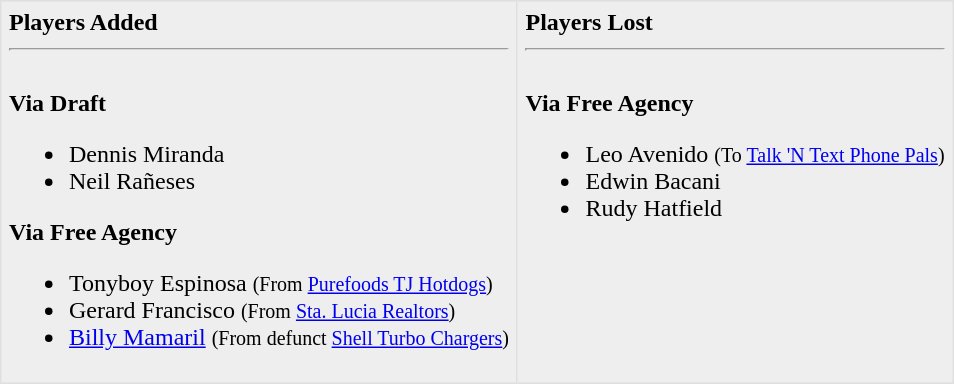<table border=1 style="border-collapse:collapse; background-color:#eeeeee" bordercolor="#DFDFDF" cellpadding="5">
<tr>
<td valign="top"><strong>Players Added</strong> <hr><br><strong>Via Draft</strong><ul><li>Dennis Miranda</li><li>Neil Rañeses </li></ul><strong>Via Free Agency</strong><ul><li>Tonyboy Espinosa <small>(From <a href='#'>Purefoods TJ Hotdogs</a>)</small></li><li>Gerard Francisco <small>(From <a href='#'>Sta. Lucia Realtors</a>)</small></li><li><a href='#'>Billy Mamaril</a> <small>(From defunct <a href='#'>Shell Turbo Chargers</a>)</small></li></ul></td>
<td valign="top"><strong>Players Lost</strong> <hr><br><strong>Via Free Agency</strong><ul><li>Leo Avenido <small>(To <a href='#'>Talk 'N Text Phone Pals</a>)</small></li><li>Edwin Bacani</li><li>Rudy Hatfield</li></ul></td>
</tr>
</table>
